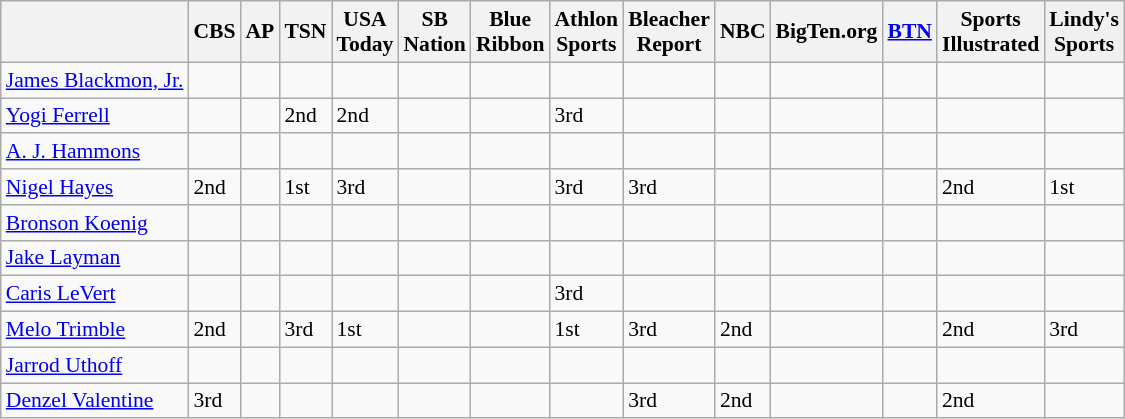<table class="wikitable" style="white-space:nowrap; font-size:90%;">
<tr>
<th></th>
<th>CBS</th>
<th>AP</th>
<th>TSN</th>
<th>USA<br>Today</th>
<th>SB<br>Nation</th>
<th>Blue<br>Ribbon</th>
<th>Athlon<br>Sports</th>
<th>Bleacher<br>Report</th>
<th>NBC</th>
<th>BigTen.org</th>
<th><a href='#'>BTN</a></th>
<th>Sports<br>Illustrated</th>
<td align="center" style="background:#f0f0f0;"><strong>Lindy's<br>Sports</strong></td>
</tr>
<tr>
<td><a href='#'>James Blackmon, Jr.</a></td>
<td></td>
<td></td>
<td></td>
<td></td>
<td></td>
<td></td>
<td></td>
<td></td>
<td></td>
<td></td>
<td></td>
<td></td>
<td></td>
</tr>
<tr>
<td><a href='#'>Yogi Ferrell</a></td>
<td></td>
<td></td>
<td>2nd</td>
<td>2nd</td>
<td></td>
<td></td>
<td>3rd</td>
<td></td>
<td></td>
<td></td>
<td></td>
<td></td>
<td></td>
</tr>
<tr>
<td><a href='#'>A. J. Hammons</a></td>
<td></td>
<td></td>
<td></td>
<td></td>
<td></td>
<td></td>
<td></td>
<td></td>
<td></td>
<td></td>
<td></td>
<td></td>
<td></td>
</tr>
<tr>
<td><a href='#'>Nigel Hayes</a></td>
<td>2nd</td>
<td></td>
<td>1st</td>
<td>3rd</td>
<td></td>
<td></td>
<td>3rd</td>
<td>3rd</td>
<td></td>
<td></td>
<td></td>
<td>2nd</td>
<td>1st</td>
</tr>
<tr>
<td><a href='#'>Bronson Koenig</a></td>
<td></td>
<td></td>
<td></td>
<td></td>
<td></td>
<td></td>
<td></td>
<td></td>
<td></td>
<td></td>
<td></td>
<td></td>
<td></td>
</tr>
<tr>
<td><a href='#'>Jake Layman</a></td>
<td></td>
<td></td>
<td></td>
<td></td>
<td></td>
<td></td>
<td></td>
<td></td>
<td></td>
<td></td>
<td></td>
<td></td>
<td></td>
</tr>
<tr>
<td><a href='#'>Caris LeVert</a></td>
<td></td>
<td></td>
<td></td>
<td></td>
<td></td>
<td></td>
<td>3rd</td>
<td></td>
<td></td>
<td></td>
<td></td>
<td></td>
<td></td>
</tr>
<tr>
<td><a href='#'>Melo Trimble</a></td>
<td>2nd</td>
<td></td>
<td>3rd</td>
<td>1st</td>
<td></td>
<td></td>
<td>1st</td>
<td>3rd</td>
<td>2nd</td>
<td></td>
<td></td>
<td>2nd</td>
<td>3rd</td>
</tr>
<tr>
<td><a href='#'>Jarrod Uthoff</a></td>
<td></td>
<td></td>
<td></td>
<td></td>
<td></td>
<td></td>
<td></td>
<td></td>
<td></td>
<td></td>
<td></td>
<td></td>
<td></td>
</tr>
<tr>
<td><a href='#'>Denzel Valentine</a></td>
<td>3rd</td>
<td></td>
<td></td>
<td></td>
<td></td>
<td></td>
<td></td>
<td>3rd</td>
<td>2nd</td>
<td></td>
<td></td>
<td>2nd</td>
<td></td>
</tr>
</table>
